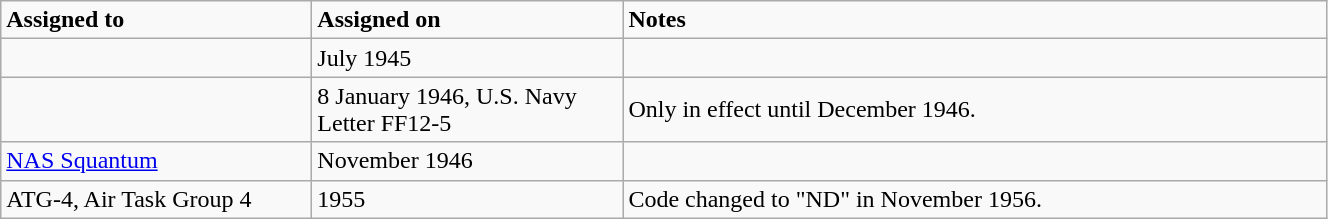<table class="wikitable" style="width: 70%;">
<tr>
<td style="width: 200px;"><strong>Assigned to</strong></td>
<td style="width: 200px;"><strong>Assigned on</strong></td>
<td><strong>Notes</strong></td>
</tr>
<tr>
<td></td>
<td>July 1945</td>
<td></td>
</tr>
<tr>
<td></td>
<td>8 January 1946, U.S. Navy Letter FF12-5</td>
<td>Only in effect until December 1946.</td>
</tr>
<tr>
<td><a href='#'>NAS Squantum</a></td>
<td>November 1946</td>
<td></td>
</tr>
<tr>
<td>ATG-4, Air Task Group 4</td>
<td>1955</td>
<td>Code changed to "ND" in November 1956.</td>
</tr>
</table>
